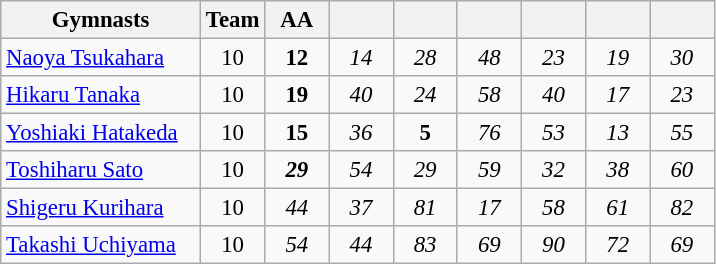<table class="wikitable sortable collapsible autocollapse plainrowheaders" style="text-align:center; font-size:95%;">
<tr>
<th width=28% class=unsortable>Gymnasts</th>
<th width=9% class=unsortable>Team</th>
<th width=9% class=unsortable>AA</th>
<th width=9% class=unsortable></th>
<th width=9% class=unsortable></th>
<th width=9% class=unsortable></th>
<th width=9% class=unsortable></th>
<th width=9% class=unsortable></th>
<th width=9% class=unsortable></th>
</tr>
<tr>
<td align=left><a href='#'>Naoya Tsukahara</a></td>
<td>10</td>
<td><strong>12</strong></td>
<td><em>14</em></td>
<td><em>28</em></td>
<td><em>48</em></td>
<td><em>23</em></td>
<td><em>19</em></td>
<td><em>30</em></td>
</tr>
<tr>
<td align=left><a href='#'>Hikaru Tanaka</a></td>
<td>10</td>
<td><strong>19</strong></td>
<td><em>40</em></td>
<td><em>24</em></td>
<td><em>58</em></td>
<td><em>40</em></td>
<td><em>17</em></td>
<td><em>23</em></td>
</tr>
<tr>
<td align=left><a href='#'>Yoshiaki Hatakeda</a></td>
<td>10</td>
<td><strong>15</strong></td>
<td><em>36</em></td>
<td><strong>5</strong></td>
<td><em>76</em></td>
<td><em>53</em></td>
<td><em>13</em></td>
<td><em>55</em></td>
</tr>
<tr>
<td align=left><a href='#'>Toshiharu Sato</a></td>
<td>10</td>
<td><strong><em>29</em></strong></td>
<td><em>54</em></td>
<td><em>29</em></td>
<td><em>59</em></td>
<td><em>32</em></td>
<td><em>38</em></td>
<td><em>60</em></td>
</tr>
<tr>
<td align=left><a href='#'>Shigeru Kurihara</a></td>
<td>10</td>
<td><em>44</em></td>
<td><em>37</em></td>
<td><em>81</em></td>
<td><em>17</em></td>
<td><em>58</em></td>
<td><em>61</em></td>
<td><em>82</em></td>
</tr>
<tr>
<td align=left><a href='#'>Takashi Uchiyama</a></td>
<td>10</td>
<td><em>54</em></td>
<td><em>44</em></td>
<td><em>83</em></td>
<td><em>69</em></td>
<td><em>90</em></td>
<td><em>72</em></td>
<td><em>69</em></td>
</tr>
</table>
